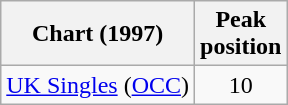<table class="wikitable sortable">
<tr>
<th>Chart (1997)</th>
<th>Peak<br>position</th>
</tr>
<tr>
<td><a href='#'>UK Singles</a> (<a href='#'>OCC</a>)</td>
<td style="text-align:center;">10</td>
</tr>
</table>
